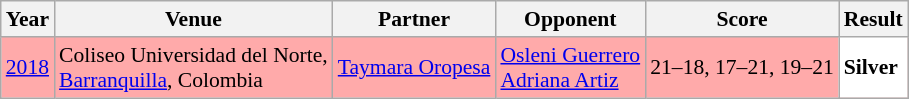<table class="sortable wikitable" style="font-size: 90%;">
<tr>
<th>Year</th>
<th>Venue</th>
<th>Partner</th>
<th>Opponent</th>
<th>Score</th>
<th>Result</th>
</tr>
<tr style="background:#FFAAAA">
<td align="center"><a href='#'>2018</a></td>
<td align="left">Coliseo Universidad del Norte,<br><a href='#'>Barranquilla</a>, Colombia</td>
<td align="left"> <a href='#'>Taymara Oropesa</a></td>
<td align="left"> <a href='#'>Osleni Guerrero</a><br> <a href='#'>Adriana Artiz</a></td>
<td align="left">21–18, 17–21, 19–21</td>
<td style="text-align:left; background:white"> <strong>Silver</strong></td>
</tr>
</table>
